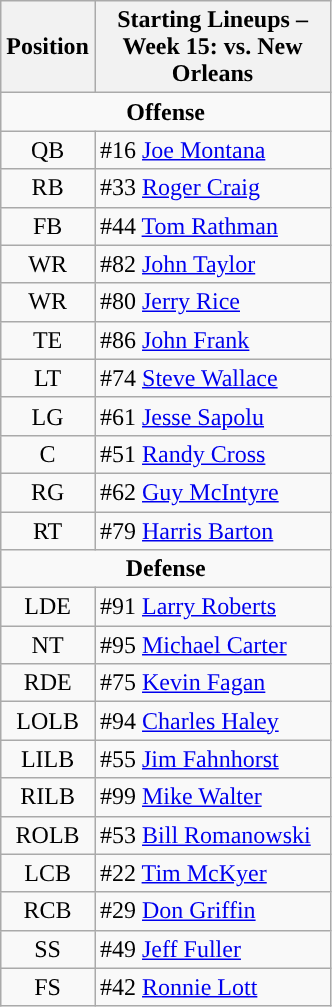<table class="wikitable">
<tr>
<th>Position</th>
<th width="150px" ">Starting Lineups – Week 15: vs. New Orleans</th>
</tr>
<tr>
<td colspan="2" style="text-align:center;"><strong>Offense</strong></td>
</tr>
<tr>
<td style="text-align:center;">QB</td>
<td>#16 <a href='#'>Joe Montana</a></td>
</tr>
<tr>
<td style="text-align:center;">RB</td>
<td>#33 <a href='#'>Roger Craig</a></td>
</tr>
<tr>
<td style="text-align:center;">FB</td>
<td>#44 <a href='#'>Tom Rathman</a></td>
</tr>
<tr>
<td style="text-align:center;">WR</td>
<td>#82 <a href='#'>John Taylor</a></td>
</tr>
<tr>
<td style="text-align:center;">WR</td>
<td>#80 <a href='#'>Jerry Rice</a></td>
</tr>
<tr>
<td style="text-align:center;">TE</td>
<td>#86 <a href='#'>John Frank</a></td>
</tr>
<tr>
<td style="text-align:center;">LT</td>
<td>#74 <a href='#'>Steve Wallace</a></td>
</tr>
<tr>
<td style="text-align:center;">LG</td>
<td>#61 <a href='#'>Jesse Sapolu</a></td>
</tr>
<tr>
<td style="text-align:center;">C</td>
<td>#51 <a href='#'>Randy Cross</a></td>
</tr>
<tr>
<td style="text-align:center;">RG</td>
<td>#62 <a href='#'>Guy McIntyre</a></td>
</tr>
<tr>
<td style="text-align:center;">RT</td>
<td>#79 <a href='#'>Harris Barton</a></td>
</tr>
<tr>
<td colspan="2" style="text-align:center;"><strong>Defense</strong></td>
</tr>
<tr>
<td style="text-align:center;">LDE</td>
<td>#91 <a href='#'>Larry Roberts</a></td>
</tr>
<tr>
<td style="text-align:center;">NT</td>
<td>#95 <a href='#'>Michael Carter</a></td>
</tr>
<tr>
<td style="text-align:center;">RDE</td>
<td>#75 <a href='#'>Kevin Fagan</a></td>
</tr>
<tr>
<td style="text-align:center;">LOLB</td>
<td>#94 <a href='#'>Charles Haley</a></td>
</tr>
<tr>
<td style="text-align:center;">LILB</td>
<td>#55 <a href='#'>Jim Fahnhorst</a></td>
</tr>
<tr>
<td style="text-align:center;">RILB</td>
<td>#99 <a href='#'>Mike Walter</a></td>
</tr>
<tr>
<td style="text-align:center;">ROLB</td>
<td>#53 <a href='#'>Bill Romanowski</a></td>
</tr>
<tr>
<td style="text-align:center;">LCB</td>
<td>#22 <a href='#'>Tim McKyer</a></td>
</tr>
<tr>
<td style="text-align:center;">RCB</td>
<td>#29 <a href='#'>Don Griffin</a></td>
</tr>
<tr>
<td style="text-align:center;">SS</td>
<td>#49 <a href='#'>Jeff Fuller</a></td>
</tr>
<tr>
<td style="text-align:center;">FS</td>
<td>#42 <a href='#'>Ronnie Lott</a></td>
</tr>
</table>
